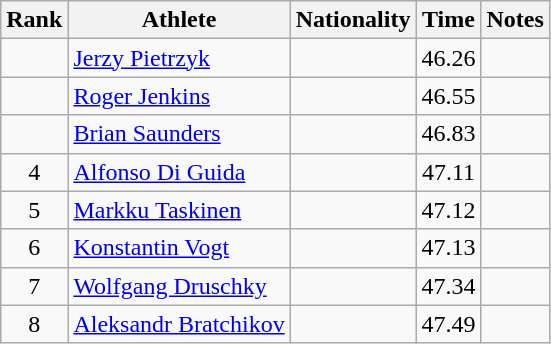<table class="wikitable sortable" style="text-align:center">
<tr>
<th>Rank</th>
<th>Athlete</th>
<th>Nationality</th>
<th>Time</th>
<th>Notes</th>
</tr>
<tr>
<td></td>
<td align=left><a href='#'>Jerzy Pietrzyk</a></td>
<td align=left></td>
<td>46.26</td>
<td></td>
</tr>
<tr>
<td></td>
<td align=left><a href='#'>Roger Jenkins</a></td>
<td align=left></td>
<td>46.55</td>
<td></td>
</tr>
<tr>
<td></td>
<td align=left><a href='#'>Brian Saunders</a></td>
<td align=left></td>
<td>46.83</td>
<td></td>
</tr>
<tr>
<td>4</td>
<td align=left><a href='#'>Alfonso Di Guida</a></td>
<td align=left></td>
<td>47.11</td>
<td></td>
</tr>
<tr>
<td>5</td>
<td align=left><a href='#'>Markku Taskinen</a></td>
<td align=left></td>
<td>47.12</td>
<td></td>
</tr>
<tr>
<td>6</td>
<td align=left><a href='#'>Konstantin Vogt</a></td>
<td align=left></td>
<td>47.13</td>
<td></td>
</tr>
<tr>
<td>7</td>
<td align=left><a href='#'>Wolfgang Druschky</a></td>
<td align=left></td>
<td>47.34</td>
<td></td>
</tr>
<tr>
<td>8</td>
<td align=left><a href='#'>Aleksandr Bratchikov</a></td>
<td align=left></td>
<td>47.49</td>
<td></td>
</tr>
</table>
